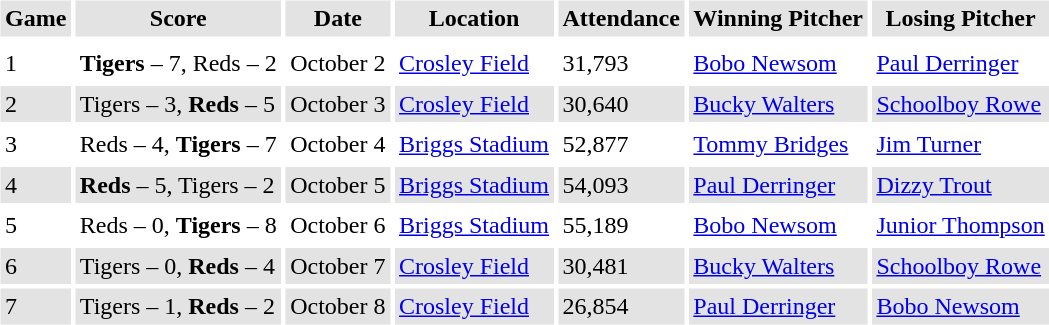<table border="0" cellspacing="3" cellpadding="3">
<tr style="background: #e3e3e3;">
<th>Game</th>
<th>Score</th>
<th>Date</th>
<th>Location</th>
<th>Attendance</th>
<th>Winning Pitcher</th>
<th>Losing Pitcher</th>
</tr>
<tr style="background: #e3e3e3;">
</tr>
<tr>
<td>1</td>
<td><strong>Tigers</strong> – 7, Reds – 2</td>
<td>October 2</td>
<td><a href='#'>Crosley Field</a></td>
<td>31,793</td>
<td><a href='#'>Bobo Newsom</a></td>
<td><a href='#'>Paul Derringer</a></td>
</tr>
<tr style="background: #e3e3e3;">
<td>2</td>
<td>Tigers – 3, <strong>Reds</strong> – 5</td>
<td>October 3</td>
<td><a href='#'>Crosley Field</a></td>
<td>30,640</td>
<td><a href='#'>Bucky Walters</a></td>
<td><a href='#'>Schoolboy Rowe</a></td>
</tr>
<tr>
<td>3</td>
<td>Reds – 4, <strong>Tigers</strong> – 7</td>
<td>October 4</td>
<td><a href='#'>Briggs Stadium</a></td>
<td>52,877</td>
<td><a href='#'>Tommy Bridges</a></td>
<td><a href='#'>Jim Turner</a></td>
</tr>
<tr style="background: #e3e3e3;">
<td>4</td>
<td><strong>Reds</strong> – 5, Tigers – 2</td>
<td>October 5</td>
<td><a href='#'>Briggs Stadium</a></td>
<td>54,093</td>
<td><a href='#'>Paul Derringer</a></td>
<td><a href='#'>Dizzy Trout</a></td>
</tr>
<tr>
<td>5</td>
<td>Reds – 0, <strong>Tigers</strong> – 8</td>
<td>October 6</td>
<td><a href='#'>Briggs Stadium</a></td>
<td>55,189</td>
<td><a href='#'>Bobo Newsom</a></td>
<td><a href='#'>Junior Thompson</a></td>
</tr>
<tr style="background: #e3e3e3;">
<td>6</td>
<td>Tigers – 0, <strong>Reds</strong> – 4</td>
<td>October 7</td>
<td><a href='#'>Crosley Field</a></td>
<td>30,481</td>
<td><a href='#'>Bucky Walters</a></td>
<td><a href='#'>Schoolboy Rowe</a></td>
</tr>
<tr style="background: #e3e3e3;">
<td>7</td>
<td>Tigers – 1, <strong>Reds</strong> – 2</td>
<td>October 8</td>
<td><a href='#'>Crosley Field</a></td>
<td>26,854</td>
<td><a href='#'>Paul Derringer</a></td>
<td><a href='#'>Bobo Newsom</a></td>
</tr>
</table>
